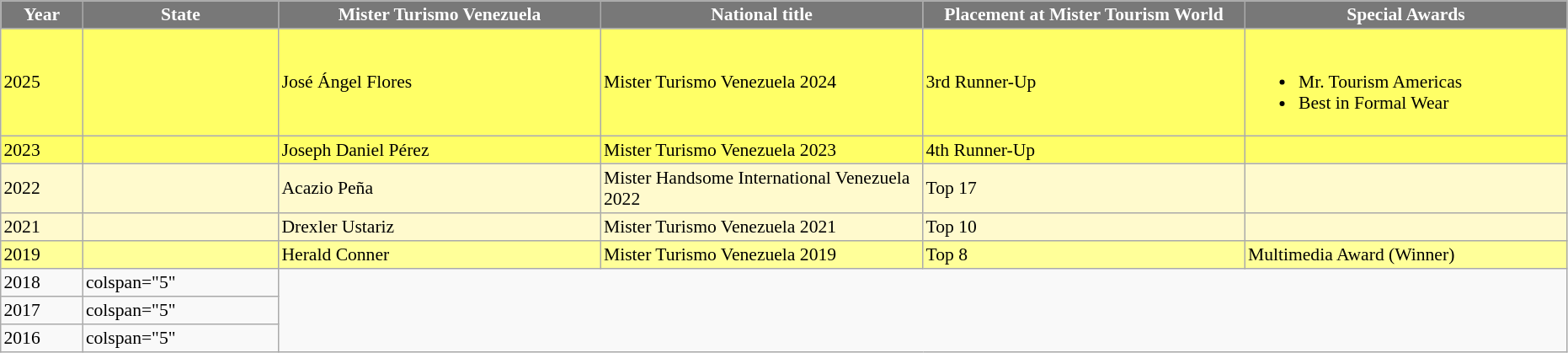<table class="sortable" border="5" cellpadding="2" cellspacing="0" align=" 0 1em 0 0" style="background: #f9f9f9; border: 1px #aaa solid; border-collapse: collapse; font-size: 90%">
<tr>
<th width="60" style="background-color:#787878;color:#FFFFFF;">Year</th>
<th width="150" style="background-color:#787878;color:#FFFFFF;">State</th>
<th width="250" style="background-color:#787878;color:#FFFFFF;">Mister Turismo Venezuela</th>
<th width="250" style="background-color:#787878;color:#FFFFFF;">National title</th>
<th width="250" style="background-color:#787878;color:#FFFFFF;">Placement at Mister Tourism World</th>
<th width="250" style="background-color:#787878;color:#FFFFFF;">Special Awards</th>
</tr>
<tr bgcolor="#FFFF66">
<td>2025</td>
<td></td>
<td>José Ángel Flores</td>
<td>Mister Turismo Venezuela 2024</td>
<td>3rd Runner-Up</td>
<td><br><ul><li>Mr. Tourism Americas</li><li>Best in Formal Wear</li></ul></td>
</tr>
<tr bgcolor="#FFFF66">
<td>2023</td>
<td></td>
<td>Joseph Daniel Pérez</td>
<td>Mister Turismo Venezuela 2023</td>
<td>4th Runner-Up</td>
<td></td>
</tr>
<tr bgcolor="#FFFACD">
<td>2022</td>
<td></td>
<td>Acazio Peña</td>
<td>Mister Handsome International Venezuela 2022</td>
<td>Top 17</td>
<td></td>
</tr>
<tr bgcolor="#FFFACD">
<td>2021</td>
<td></td>
<td>Drexler Ustariz</td>
<td>Mister Turismo Venezuela 2021</td>
<td>Top 10</td>
<td></td>
</tr>
<tr bgcolor="#FFFF99">
<td>2019</td>
<td></td>
<td>Herald Conner</td>
<td>Mister Turismo Venezuela 2019</td>
<td>Top 8</td>
<td>Multimedia Award (Winner)</td>
</tr>
<tr>
<td>2018</td>
<td>colspan="5" </td>
</tr>
<tr>
<td>2017</td>
<td>colspan="5" </td>
</tr>
<tr>
<td>2016</td>
<td>colspan="5" </td>
</tr>
</table>
